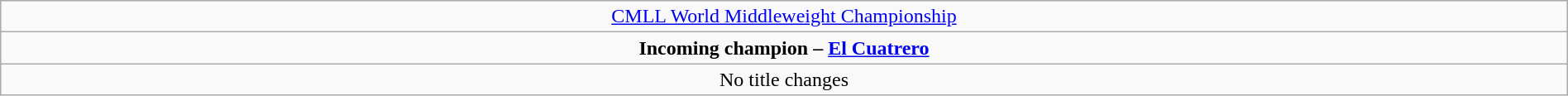<table class="wikitable" style="text-align:center; width:100%;">
<tr>
<td colspan="4" style="text-align: center;"><a href='#'>CMLL World Middleweight Championship</a></td>
</tr>
<tr>
<td colspan="4" style="text-align: center;"><strong>Incoming champion – <a href='#'>El Cuatrero</a></strong></td>
</tr>
<tr>
<td colspan="4" style="text-align: center;">No title changes</td>
</tr>
</table>
